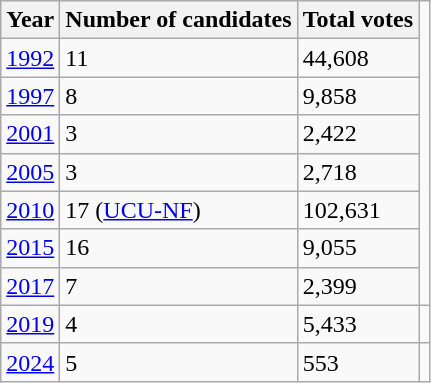<table class="wikitable sortable">
<tr>
<th>Year</th>
<th>Number of candidates</th>
<th>Total votes</th>
</tr>
<tr>
<td><a href='#'>1992</a></td>
<td>11</td>
<td>44,608</td>
</tr>
<tr>
<td><a href='#'>1997</a></td>
<td>8</td>
<td>9,858</td>
</tr>
<tr>
<td><a href='#'>2001</a></td>
<td>3</td>
<td>2,422</td>
</tr>
<tr>
<td><a href='#'>2005</a></td>
<td>3</td>
<td>2,718</td>
</tr>
<tr>
<td><a href='#'>2010</a></td>
<td>17 (<a href='#'>UCU-NF</a>)</td>
<td>102,631</td>
</tr>
<tr>
<td><a href='#'>2015</a></td>
<td>16</td>
<td>9,055</td>
</tr>
<tr>
<td><a href='#'>2017</a></td>
<td>7</td>
<td>2,399</td>
</tr>
<tr>
<td><a href='#'>2019</a></td>
<td>4</td>
<td>5,433</td>
<td></td>
</tr>
<tr>
<td><a href='#'>2024</a></td>
<td>5</td>
<td>553</td>
</tr>
</table>
